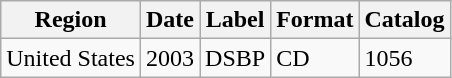<table class="wikitable">
<tr>
<th>Region</th>
<th>Date</th>
<th>Label</th>
<th>Format</th>
<th>Catalog</th>
</tr>
<tr>
<td>United States</td>
<td>2003</td>
<td>DSBP</td>
<td>CD</td>
<td>1056</td>
</tr>
</table>
